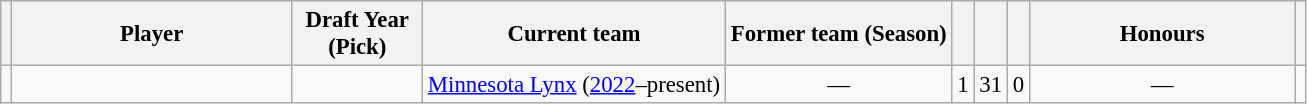<table class="wikitable sortable" style="font-size:95%">
<tr>
<th scope="col"></th>
<th scope="col" width="180px">Player</th>
<th scope="col" width="80px">Draft Year (Pick)</th>
<th scope="col">Current team</th>
<th scope="col" class="unsortable">Former team (Season)</th>
<th scope="col"></th>
<th scope="col"></th>
<th scope="col"></th>
<th scope="col" width="170px">Honours</th>
<th scope="col"></th>
</tr>
<tr>
<td style="text-align:center"></td>
<td></td>
<td></td>
<td><a href='#'>Minnesota Lynx</a> (<a href='#'>2022</a>–present)</td>
<td align="center">—</td>
<td style="text-align:center">1</td>
<td style="text-align:center">31</td>
<td style="text-align:center">0</td>
<td align="center">—</td>
<td align="center"></td>
</tr>
</table>
